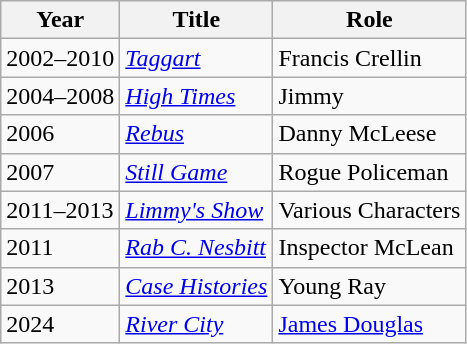<table class = "wikitable sortable">
<tr>
<th>Year</th>
<th>Title</th>
<th>Role</th>
</tr>
<tr>
<td>2002–2010</td>
<td><em><a href='#'>Taggart</a></em></td>
<td>Francis Crellin</td>
</tr>
<tr>
<td>2004–2008</td>
<td><em><a href='#'>High Times</a></em></td>
<td>Jimmy</td>
</tr>
<tr>
<td>2006</td>
<td><em><a href='#'>Rebus</a></em></td>
<td>Danny McLeese</td>
</tr>
<tr>
<td>2007</td>
<td><em><a href='#'>Still Game</a></em></td>
<td>Rogue Policeman</td>
</tr>
<tr>
<td>2011–2013</td>
<td><em><a href='#'>Limmy's Show</a></em></td>
<td>Various Characters</td>
</tr>
<tr>
<td>2011</td>
<td><em><a href='#'>Rab C. Nesbitt</a></em></td>
<td>Inspector McLean</td>
</tr>
<tr>
<td>2013</td>
<td><em><a href='#'>Case Histories</a></em></td>
<td>Young Ray</td>
</tr>
<tr>
<td>2024</td>
<td><a href='#'><em>River City</em></a></td>
<td><a href='#'>James Douglas</a></td>
</tr>
</table>
